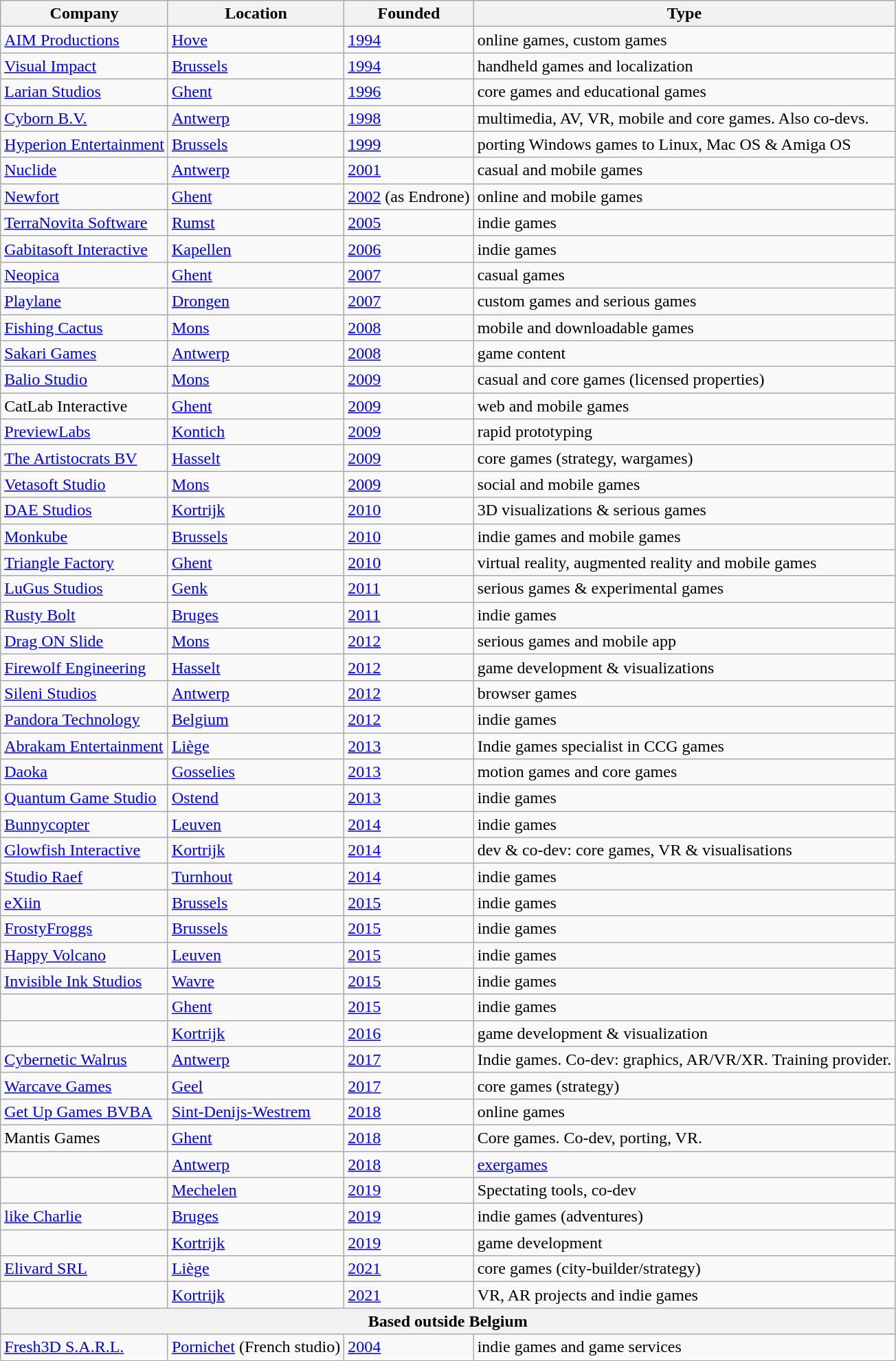<table class="wikitable sortable">
<tr>
<th scope="col">Company</th>
<th scope="col">Location</th>
<th scope="col">Founded</th>
<th scope="col" class="unsortable">Type</th>
</tr>
<tr>
<td><a href='#'>AIM Productions</a></td>
<td><a href='#'>Hove</a></td>
<td><a href='#'>1994</a></td>
<td>online games, custom games</td>
</tr>
<tr>
<td><a href='#'>Visual Impact</a></td>
<td><a href='#'>Brussels</a></td>
<td><a href='#'>1994</a></td>
<td>handheld games and localization</td>
</tr>
<tr>
<td><a href='#'>Larian Studios</a></td>
<td><a href='#'>Ghent</a></td>
<td><a href='#'>1996</a></td>
<td>core games and educational games</td>
</tr>
<tr>
<td><a href='#'>Cyborn B.V.</a></td>
<td><a href='#'>Antwerp</a></td>
<td><a href='#'>1998</a></td>
<td>multimedia, AV, VR, mobile and core games. Also co-devs.</td>
</tr>
<tr>
<td><a href='#'>Hyperion Entertainment</a></td>
<td><a href='#'>Brussels</a></td>
<td><a href='#'>1999</a></td>
<td>porting Windows games to Linux, Mac OS & Amiga OS</td>
</tr>
<tr>
<td><a href='#'>Nuclide</a></td>
<td><a href='#'>Antwerp</a></td>
<td><a href='#'>2001</a></td>
<td>casual and mobile games</td>
</tr>
<tr>
<td><a href='#'>Newfort</a></td>
<td><a href='#'>Ghent</a></td>
<td><a href='#'>2002</a> (as Endrone)</td>
<td>online and mobile games</td>
</tr>
<tr>
<td><a href='#'>TerraNovita Software</a></td>
<td><a href='#'>Rumst</a></td>
<td><a href='#'>2005</a></td>
<td>indie games</td>
</tr>
<tr>
<td><a href='#'>Gabitasoft Interactive</a></td>
<td><a href='#'>Kapellen</a></td>
<td><a href='#'>2006</a></td>
<td>indie games</td>
</tr>
<tr>
<td><a href='#'>Neopica</a></td>
<td><a href='#'>Ghent</a></td>
<td><a href='#'>2007</a></td>
<td>casual games</td>
</tr>
<tr>
<td><a href='#'>Playlane</a></td>
<td><a href='#'>Drongen</a></td>
<td><a href='#'>2007</a></td>
<td>custom games and serious games</td>
</tr>
<tr>
<td><a href='#'>Fishing Cactus</a></td>
<td><a href='#'>Mons</a></td>
<td><a href='#'>2008</a></td>
<td>mobile and downloadable games</td>
</tr>
<tr>
<td><a href='#'>Sakari Games</a></td>
<td><a href='#'>Antwerp</a></td>
<td><a href='#'>2008</a></td>
<td>game content</td>
</tr>
<tr>
<td><a href='#'>Balio Studio</a></td>
<td><a href='#'>Mons</a></td>
<td><a href='#'>2009</a></td>
<td>casual and core games (licensed properties)</td>
</tr>
<tr>
<td>CatLab Interactive</td>
<td><a href='#'>Ghent</a></td>
<td><a href='#'>2009</a></td>
<td>web and mobile games</td>
</tr>
<tr>
<td><a href='#'>PreviewLabs</a></td>
<td><a href='#'>Kontich</a></td>
<td><a href='#'>2009</a></td>
<td>rapid prototyping</td>
</tr>
<tr>
<td><a href='#'>The Artistocrats BV</a></td>
<td><a href='#'>Hasselt</a></td>
<td><a href='#'>2009</a></td>
<td>core games (strategy, wargames)</td>
</tr>
<tr>
<td><a href='#'>Vetasoft Studio</a></td>
<td><a href='#'>Mons</a></td>
<td><a href='#'>2009</a></td>
<td>social and mobile games</td>
</tr>
<tr>
<td><a href='#'>DAE Studios</a></td>
<td><a href='#'>Kortrijk</a></td>
<td><a href='#'>2010</a></td>
<td>3D visualizations & serious games</td>
</tr>
<tr>
<td><a href='#'>Monkube</a></td>
<td><a href='#'>Brussels</a></td>
<td><a href='#'>2010</a></td>
<td>indie games and mobile games</td>
</tr>
<tr>
<td><a href='#'>Triangle Factory</a></td>
<td><a href='#'>Ghent</a></td>
<td><a href='#'>2010</a></td>
<td>virtual reality, augmented reality and mobile games</td>
</tr>
<tr>
<td><a href='#'>LuGus Studios</a></td>
<td><a href='#'>Genk</a></td>
<td><a href='#'>2011</a></td>
<td>serious games & experimental games</td>
</tr>
<tr>
<td><a href='#'>Rusty Bolt</a></td>
<td><a href='#'>Bruges</a></td>
<td><a href='#'>2011</a></td>
<td>indie games</td>
</tr>
<tr>
<td><a href='#'>Drag ON Slide</a></td>
<td><a href='#'>Mons</a></td>
<td><a href='#'>2012</a></td>
<td>serious games and mobile app</td>
</tr>
<tr>
<td><a href='#'>Firewolf Engineering</a></td>
<td><a href='#'>Hasselt</a></td>
<td><a href='#'>2012</a></td>
<td>game development & visualizations</td>
</tr>
<tr>
<td><a href='#'>Sileni Studios</a></td>
<td><a href='#'>Antwerp</a></td>
<td><a href='#'>2012</a></td>
<td>browser games</td>
</tr>
<tr>
<td><a href='#'>Pandora Technology</a></td>
<td><a href='#'>Belgium</a></td>
<td><a href='#'>2012</a></td>
<td>indie games</td>
</tr>
<tr>
<td><a href='#'>Abrakam Entertainment</a></td>
<td><a href='#'>Liège</a></td>
<td><a href='#'>2013</a></td>
<td>Indie games specialist in CCG games</td>
</tr>
<tr>
<td><a href='#'>Daoka</a></td>
<td><a href='#'>Gosselies</a></td>
<td><a href='#'>2013</a></td>
<td>motion games and core games</td>
</tr>
<tr>
<td><a href='#'>Quantum Game Studio</a></td>
<td><a href='#'>Ostend</a></td>
<td><a href='#'>2013</a></td>
<td>indie games</td>
</tr>
<tr>
<td><a href='#'>Bunnycopter</a></td>
<td><a href='#'>Leuven</a></td>
<td><a href='#'>2014</a></td>
<td>indie games</td>
</tr>
<tr>
<td><a href='#'>Glowfish Interactive</a></td>
<td><a href='#'>Kortrijk</a></td>
<td><a href='#'>2014</a></td>
<td>dev & co-dev: core games, VR & visualisations</td>
</tr>
<tr>
<td><a href='#'>Studio Raef</a></td>
<td><a href='#'>Turnhout</a></td>
<td><a href='#'>2014</a></td>
<td>indie games</td>
</tr>
<tr>
<td><a href='#'>eXiin</a></td>
<td><a href='#'>Brussels</a></td>
<td><a href='#'>2015</a></td>
<td>indie games</td>
</tr>
<tr>
<td><a href='#'>FrostyFroggs</a></td>
<td><a href='#'>Brussels</a></td>
<td><a href='#'>2015</a></td>
<td>indie games</td>
</tr>
<tr>
<td><a href='#'>Happy Volcano</a></td>
<td><a href='#'>Leuven</a></td>
<td><a href='#'>2015</a></td>
<td>indie games</td>
</tr>
<tr>
<td><a href='#'>Invisible Ink Studios</a></td>
<td><a href='#'>Wavre</a></td>
<td><a href='#'>2015</a></td>
<td>indie games</td>
</tr>
<tr>
<td></td>
<td><a href='#'>Ghent</a></td>
<td><a href='#'>2015</a></td>
<td>indie games</td>
</tr>
<tr>
<td></td>
<td><a href='#'>Kortrijk</a></td>
<td><a href='#'>2016</a></td>
<td>game development & visualization</td>
</tr>
<tr>
<td><a href='#'>Cybernetic Walrus</a></td>
<td><a href='#'>Antwerp</a></td>
<td><a href='#'>2017</a></td>
<td>Indie games. Co-dev: graphics, AR/VR/XR. Training provider.</td>
</tr>
<tr>
<td><a href='#'>Warcave Games</a></td>
<td><a href='#'>Geel</a></td>
<td><a href='#'>2017</a></td>
<td>core games (strategy)</td>
</tr>
<tr>
<td><a href='#'>Get Up Games BVBA</a></td>
<td><a href='#'>Sint-Denijs-Westrem</a></td>
<td><a href='#'>2018</a></td>
<td>online games</td>
</tr>
<tr>
<td>Mantis Games</td>
<td><a href='#'>Ghent</a></td>
<td><a href='#'>2018</a></td>
<td>Core games. Co-dev, porting, VR.</td>
</tr>
<tr>
<td></td>
<td><a href='#'>Antwerp</a></td>
<td><a href='#'>2018</a></td>
<td><a href='#'>exergames</a></td>
</tr>
<tr>
<td></td>
<td><a href='#'>Mechelen</a></td>
<td><a href='#'>2019</a></td>
<td>Spectating tools, co-dev</td>
</tr>
<tr>
<td><a href='#'>like Charlie</a></td>
<td><a href='#'>Bruges</a></td>
<td><a href='#'>2019</a></td>
<td>indie games (adventures)</td>
</tr>
<tr>
<td></td>
<td><a href='#'>Kortrijk</a></td>
<td><a href='#'>2019</a></td>
<td>game development</td>
</tr>
<tr>
<td><a href='#'>Elivard SRL</a></td>
<td><a href='#'>Liège</a></td>
<td><a href='#'>2021</a></td>
<td>core games (city-builder/strategy)</td>
</tr>
<tr>
<td></td>
<td><a href='#'>Kortrijk</a></td>
<td><a href='#'>2021</a></td>
<td>VR, AR projects and indie games</td>
</tr>
<tr>
<th colspan="4">Based outside Belgium</th>
</tr>
<tr>
<td><a href='#'>Fresh3D S.A.R.L.</a></td>
<td><a href='#'>Pornichet</a> (French studio)</td>
<td><a href='#'>2004</a></td>
<td>indie games and game services</td>
</tr>
</table>
